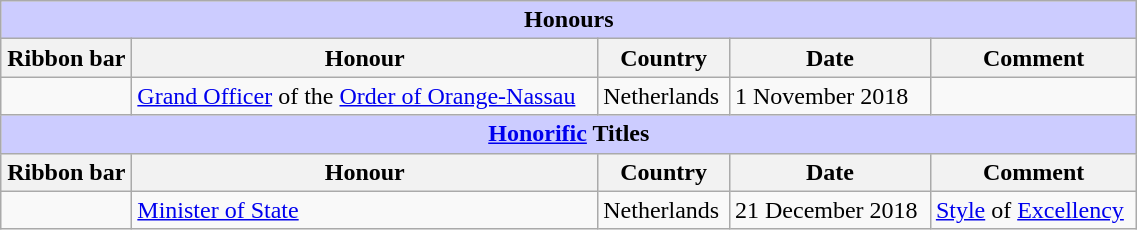<table class="wikitable" style="width:60%;">
<tr style="background:#ccf; text-align:center;">
<td colspan=5><strong>Honours</strong></td>
</tr>
<tr>
<th style="width:80px;">Ribbon bar</th>
<th>Honour</th>
<th>Country</th>
<th>Date</th>
<th>Comment</th>
</tr>
<tr>
<td></td>
<td><a href='#'>Grand Officer</a> of the <a href='#'>Order of Orange-Nassau</a></td>
<td>Netherlands</td>
<td>1 November 2018</td>
<td></td>
</tr>
<tr style="background:#ccf; text-align:center;">
<td colspan=5><strong><a href='#'>Honorific</a> Titles</strong></td>
</tr>
<tr>
<th style="width:80px;">Ribbon bar</th>
<th>Honour</th>
<th>Country</th>
<th>Date</th>
<th>Comment</th>
</tr>
<tr>
<td></td>
<td><a href='#'>Minister of State</a></td>
<td>Netherlands</td>
<td>21 December 2018</td>
<td><a href='#'>Style</a> of <a href='#'>Excellency</a></td>
</tr>
</table>
